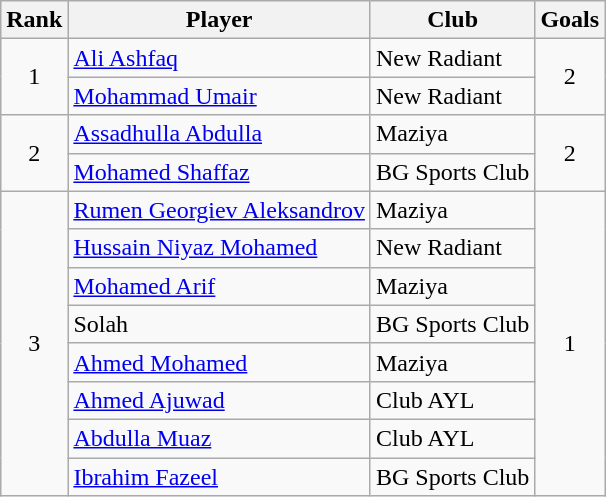<table class="wikitable" style="text-align:center">
<tr>
<th>Rank</th>
<th>Player</th>
<th>Club</th>
<th>Goals</th>
</tr>
<tr>
<td rowspan="2">1</td>
<td align="left"> <a href='#'>Ali Ashfaq</a></td>
<td align="left">New Radiant</td>
<td rowspan="2">2</td>
</tr>
<tr>
<td align="left"> <a href='#'>Mohammad Umair</a></td>
<td align="left">New Radiant</td>
</tr>
<tr>
<td rowspan="2">2</td>
<td align="left"> <a href='#'>Assadhulla Abdulla</a></td>
<td align="left">Maziya</td>
<td rowspan="2">2</td>
</tr>
<tr>
<td align="left"> <a href='#'>Mohamed Shaffaz</a></td>
<td align="left">BG Sports Club</td>
</tr>
<tr>
<td rowspan="8">3</td>
<td align="left"> <a href='#'>Rumen Georgiev Aleksandrov</a></td>
<td align="left">Maziya</td>
<td rowspan="8">1</td>
</tr>
<tr>
<td align="left"> <a href='#'>Hussain Niyaz Mohamed</a></td>
<td align="left">New Radiant</td>
</tr>
<tr>
<td align="left"> <a href='#'>Mohamed Arif</a></td>
<td align="left">Maziya</td>
</tr>
<tr>
<td align="left"> Solah</td>
<td align="left">BG Sports Club</td>
</tr>
<tr>
<td align="left"> <a href='#'>Ahmed Mohamed</a></td>
<td align="left">Maziya</td>
</tr>
<tr>
<td align="left"> <a href='#'>Ahmed Ajuwad</a></td>
<td align="left">Club AYL</td>
</tr>
<tr>
<td align="left"> <a href='#'>Abdulla Muaz</a></td>
<td align="left">Club AYL</td>
</tr>
<tr>
<td align="left"> <a href='#'>Ibrahim Fazeel</a></td>
<td align="left">BG Sports Club</td>
</tr>
</table>
